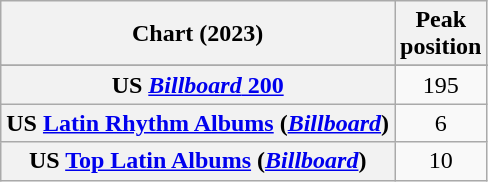<table class="wikitable sortable plainrowheaders" style="text-align:center">
<tr>
<th scope="col">Chart (2023)</th>
<th scope="col">Peak<br>position</th>
</tr>
<tr>
</tr>
<tr>
<th scope="row">US <a href='#'><em>Billboard</em> 200</a></th>
<td>195</td>
</tr>
<tr>
<th scope="row">US <a href='#'>Latin Rhythm Albums</a> (<em><a href='#'>Billboard</a></em>)</th>
<td>6</td>
</tr>
<tr>
<th scope="row">US <a href='#'>Top Latin Albums</a> (<em><a href='#'>Billboard</a></em>)</th>
<td>10</td>
</tr>
</table>
